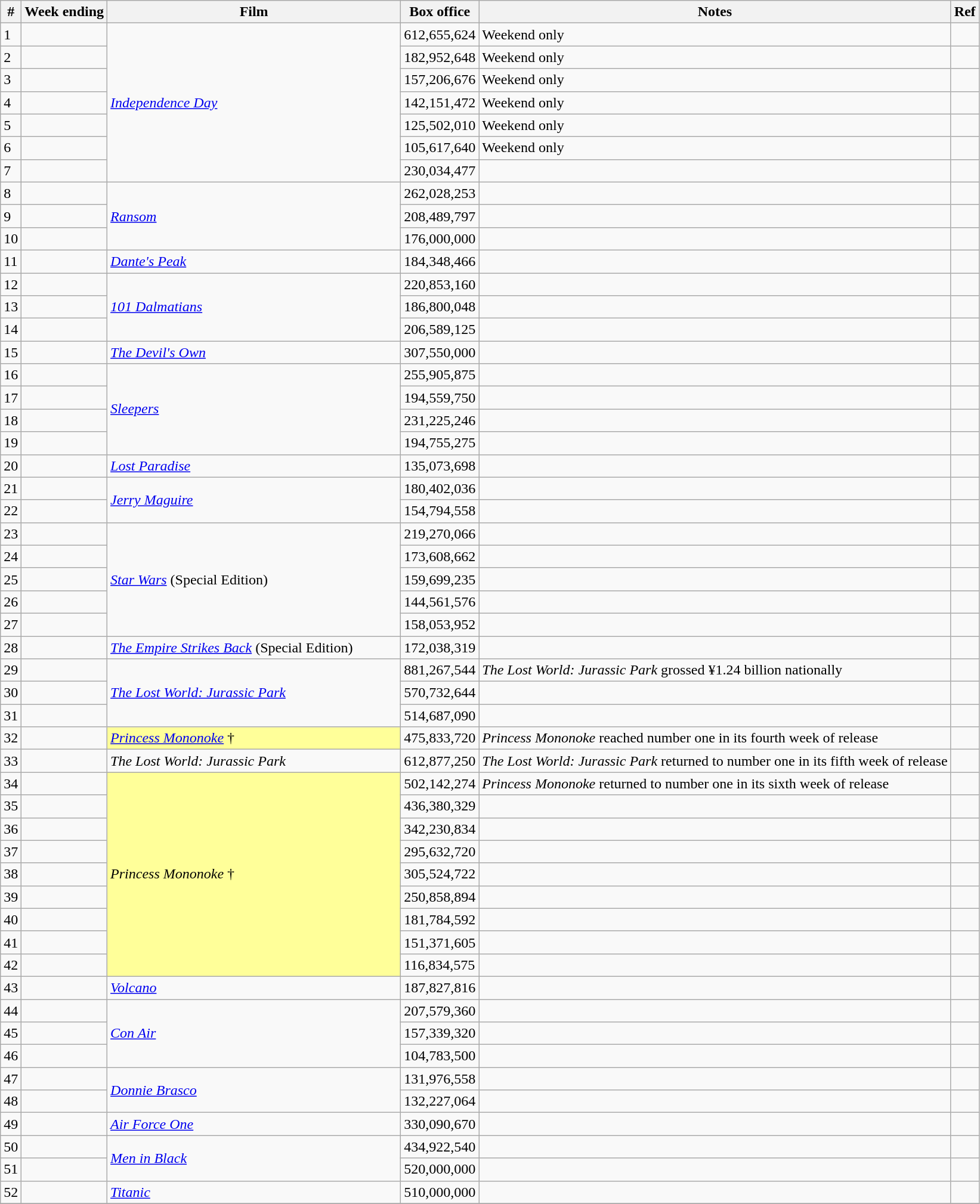<table class="wikitable sortable">
<tr>
<th abbr="Week">#</th>
<th abbr="Date">Week ending</th>
<th width="30%">Film</th>
<th abbr="Box Office">Box office</th>
<th>Notes</th>
<th>Ref</th>
</tr>
<tr>
<td>1</td>
<td></td>
<td rowspan="7"><em><a href='#'>Independence Day</a></em></td>
<td>612,655,624</td>
<td>Weekend only</td>
<td></td>
</tr>
<tr>
<td>2</td>
<td></td>
<td>182,952,648</td>
<td>Weekend only</td>
<td></td>
</tr>
<tr>
<td>3</td>
<td></td>
<td>157,206,676</td>
<td>Weekend only</td>
<td></td>
</tr>
<tr>
<td>4</td>
<td></td>
<td>142,151,472</td>
<td>Weekend only</td>
<td></td>
</tr>
<tr>
<td>5</td>
<td></td>
<td>125,502,010</td>
<td>Weekend only</td>
<td></td>
</tr>
<tr>
<td>6</td>
<td></td>
<td>105,617,640</td>
<td>Weekend only</td>
<td></td>
</tr>
<tr>
<td>7</td>
<td></td>
<td>230,034,477</td>
<td></td>
<td></td>
</tr>
<tr>
<td>8</td>
<td></td>
<td rowspan="3"><em><a href='#'>Ransom</a></em></td>
<td>262,028,253</td>
<td></td>
<td></td>
</tr>
<tr>
<td>9</td>
<td></td>
<td>208,489,797</td>
<td></td>
<td></td>
</tr>
<tr>
<td>10</td>
<td></td>
<td>176,000,000</td>
<td></td>
<td></td>
</tr>
<tr>
<td>11</td>
<td></td>
<td><em><a href='#'>Dante's Peak</a></em></td>
<td>184,348,466</td>
<td></td>
<td></td>
</tr>
<tr>
<td>12</td>
<td></td>
<td rowspan="3"><em><a href='#'>101 Dalmatians</a></em></td>
<td>220,853,160</td>
<td></td>
<td></td>
</tr>
<tr>
<td>13</td>
<td></td>
<td>186,800,048</td>
<td></td>
<td></td>
</tr>
<tr>
<td>14</td>
<td></td>
<td>206,589,125</td>
<td></td>
<td></td>
</tr>
<tr>
<td>15</td>
<td></td>
<td><em><a href='#'>The Devil's Own</a></em></td>
<td>307,550,000</td>
<td></td>
<td></td>
</tr>
<tr>
<td>16</td>
<td></td>
<td rowspan="4"><em><a href='#'>Sleepers</a></em></td>
<td>255,905,875</td>
<td></td>
<td></td>
</tr>
<tr>
<td>17</td>
<td></td>
<td>194,559,750</td>
<td></td>
<td></td>
</tr>
<tr>
<td>18</td>
<td></td>
<td>231,225,246</td>
<td></td>
<td></td>
</tr>
<tr>
<td>19</td>
<td></td>
<td>194,755,275</td>
<td></td>
<td></td>
</tr>
<tr>
<td>20</td>
<td></td>
<td><em><a href='#'>Lost Paradise</a></em></td>
<td>135,073,698</td>
<td></td>
<td></td>
</tr>
<tr>
<td>21</td>
<td></td>
<td rowspan="2"><em><a href='#'>Jerry Maguire</a></em></td>
<td>180,402,036</td>
<td></td>
<td></td>
</tr>
<tr>
<td>22</td>
<td></td>
<td>154,794,558</td>
<td></td>
<td></td>
</tr>
<tr>
<td>23</td>
<td></td>
<td rowspan="5"><em><a href='#'>Star Wars</a></em> (Special Edition)</td>
<td>219,270,066</td>
<td></td>
<td></td>
</tr>
<tr>
<td>24</td>
<td></td>
<td>173,608,662</td>
<td></td>
<td></td>
</tr>
<tr>
<td>25</td>
<td></td>
<td>159,699,235</td>
<td></td>
<td></td>
</tr>
<tr>
<td>26</td>
<td></td>
<td>144,561,576</td>
<td></td>
<td></td>
</tr>
<tr>
<td>27</td>
<td></td>
<td>158,053,952</td>
<td></td>
<td></td>
</tr>
<tr>
<td>28</td>
<td></td>
<td><em><a href='#'>The Empire Strikes Back</a></em> (Special Edition)</td>
<td>172,038,319</td>
<td></td>
<td></td>
</tr>
<tr>
<td>29</td>
<td></td>
<td rowspan="3"><em><a href='#'>The Lost World: Jurassic Park</a></em></td>
<td>881,267,544</td>
<td><em>The Lost World: Jurassic Park</em> grossed ¥1.24 billion nationally</td>
<td></td>
</tr>
<tr>
<td>30</td>
<td></td>
<td>570,732,644</td>
<td></td>
<td></td>
</tr>
<tr>
<td>31</td>
<td></td>
<td>514,687,090</td>
<td></td>
<td></td>
</tr>
<tr>
<td>32</td>
<td></td>
<td style="background-color:#FFFF99"><em><a href='#'>Princess Mononoke</a></em> †</td>
<td>475,833,720</td>
<td><em>Princess Mononoke</em> reached number one in its fourth week of release</td>
<td></td>
</tr>
<tr>
<td>33</td>
<td></td>
<td><em>The Lost World: Jurassic Park</em></td>
<td>612,877,250</td>
<td><em>The Lost World: Jurassic Park</em> returned to number one in its fifth week of release</td>
<td></td>
</tr>
<tr>
<td>34</td>
<td></td>
<td rowspan="9" style="background-color:#FFFF99"><em>Princess Mononoke</em> †</td>
<td>502,142,274</td>
<td><em>Princess Mononoke</em> returned to number one in its sixth week of release</td>
<td></td>
</tr>
<tr>
<td>35</td>
<td></td>
<td>436,380,329</td>
<td></td>
<td></td>
</tr>
<tr>
<td>36</td>
<td></td>
<td>342,230,834</td>
<td></td>
<td></td>
</tr>
<tr>
<td>37</td>
<td></td>
<td>295,632,720</td>
<td></td>
<td></td>
</tr>
<tr>
<td>38</td>
<td></td>
<td>305,524,722</td>
<td></td>
<td></td>
</tr>
<tr>
<td>39</td>
<td></td>
<td>250,858,894</td>
<td></td>
<td></td>
</tr>
<tr>
<td>40</td>
<td></td>
<td>181,784,592</td>
<td></td>
<td></td>
</tr>
<tr>
<td>41</td>
<td></td>
<td>151,371,605</td>
<td></td>
<td></td>
</tr>
<tr>
<td>42</td>
<td></td>
<td>116,834,575</td>
<td></td>
<td></td>
</tr>
<tr>
<td>43</td>
<td></td>
<td><em><a href='#'>Volcano</a></em></td>
<td>187,827,816</td>
<td></td>
<td></td>
</tr>
<tr>
<td>44</td>
<td></td>
<td rowspan="3"><em><a href='#'>Con Air</a></em></td>
<td>207,579,360</td>
<td></td>
<td></td>
</tr>
<tr>
<td>45</td>
<td></td>
<td>157,339,320</td>
<td></td>
<td></td>
</tr>
<tr>
<td>46</td>
<td></td>
<td>104,783,500</td>
<td></td>
<td></td>
</tr>
<tr>
<td>47</td>
<td></td>
<td rowspan="2"><em><a href='#'>Donnie Brasco</a></em></td>
<td>131,976,558</td>
<td></td>
<td></td>
</tr>
<tr>
<td>48</td>
<td></td>
<td>132,227,064</td>
<td></td>
<td></td>
</tr>
<tr>
<td>49</td>
<td></td>
<td><em><a href='#'>Air Force One</a></em></td>
<td>330,090,670</td>
<td></td>
<td></td>
</tr>
<tr>
<td>50</td>
<td></td>
<td rowspan="2"><em><a href='#'>Men in Black</a></em></td>
<td>434,922,540</td>
<td></td>
<td></td>
</tr>
<tr>
<td>51</td>
<td></td>
<td>520,000,000</td>
<td></td>
<td></td>
</tr>
<tr>
<td>52</td>
<td></td>
<td><em><a href='#'>Titanic</a></em></td>
<td>510,000,000</td>
<td></td>
<td></td>
</tr>
<tr>
</tr>
</table>
